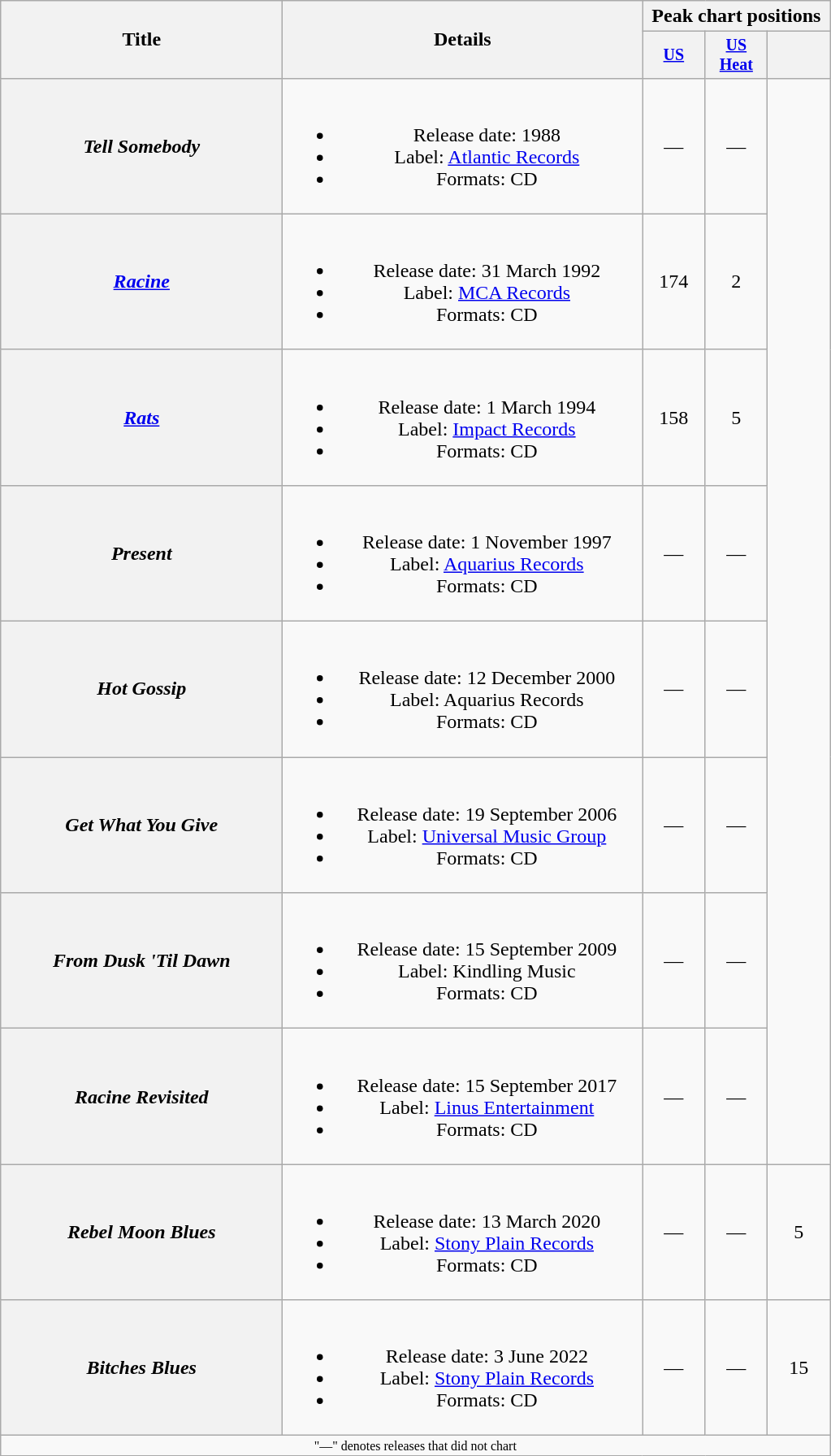<table class="wikitable plainrowheaders" style="text-align:center;">
<tr>
<th rowspan="2" style="width:14em;">Title</th>
<th rowspan="2" style="width:18em;">Details</th>
<th colspan="3">Peak chart positions</th>
</tr>
<tr style="font-size:smaller;">
<th style="width:45px;"><a href='#'>US</a></th>
<th style="width:45px;"><a href='#'>US<br>Heat</a></th>
<th style="width:45px;"></th>
</tr>
<tr>
<th scope="row"><em>Tell Somebody</em></th>
<td><br><ul><li>Release date: 1988</li><li>Label: <a href='#'>Atlantic Records</a></li><li>Formats: CD</li></ul></td>
<td>—</td>
<td>—</td>
</tr>
<tr>
<th scope="row"><em><a href='#'>Racine</a></em></th>
<td><br><ul><li>Release date: 31 March 1992</li><li>Label: <a href='#'>MCA Records</a></li><li>Formats: CD</li></ul></td>
<td>174</td>
<td>2</td>
</tr>
<tr>
<th scope="row"><em><a href='#'>Rats</a></em></th>
<td><br><ul><li>Release date: 1 March 1994</li><li>Label: <a href='#'>Impact Records</a></li><li>Formats: CD</li></ul></td>
<td>158</td>
<td>5</td>
</tr>
<tr>
<th scope="row"><em>Present</em></th>
<td><br><ul><li>Release date: 1 November 1997</li><li>Label: <a href='#'>Aquarius Records</a></li><li>Formats: CD</li></ul></td>
<td>—</td>
<td>—</td>
</tr>
<tr>
<th scope="row"><em>Hot Gossip</em></th>
<td><br><ul><li>Release date: 12 December 2000</li><li>Label: Aquarius Records</li><li>Formats: CD</li></ul></td>
<td>—</td>
<td>—</td>
</tr>
<tr>
<th scope="row"><em>Get What You Give</em></th>
<td><br><ul><li>Release date: 19 September 2006</li><li>Label: <a href='#'>Universal Music Group</a></li><li>Formats: CD</li></ul></td>
<td>—</td>
<td>—</td>
</tr>
<tr>
<th scope="row"><em>From Dusk 'Til Dawn</em></th>
<td><br><ul><li>Release date: 15 September 2009</li><li>Label: Kindling Music</li><li>Formats: CD</li></ul></td>
<td>—</td>
<td>—</td>
</tr>
<tr>
<th scope="row"><em>Racine Revisited</em></th>
<td><br><ul><li>Release date: 15 September 2017</li><li>Label: <a href='#'>Linus Entertainment</a></li><li>Formats: CD</li></ul></td>
<td>—</td>
<td>—</td>
</tr>
<tr>
<th scope="row"><em>Rebel Moon Blues</em></th>
<td><br><ul><li>Release date: 13 March 2020</li><li>Label: <a href='#'>Stony Plain Records</a></li><li>Formats: CD</li></ul></td>
<td>—</td>
<td>—</td>
<td>5</td>
</tr>
<tr>
<th scope="row"><em>Bitches Blues</em></th>
<td><br><ul><li>Release date: 3 June 2022</li><li>Label: <a href='#'>Stony Plain Records</a></li><li>Formats: CD</li></ul></td>
<td>—</td>
<td>—</td>
<td>15</td>
</tr>
<tr>
<td colspan="15" style="font-size:8pt">"—" denotes releases that did not chart</td>
</tr>
</table>
